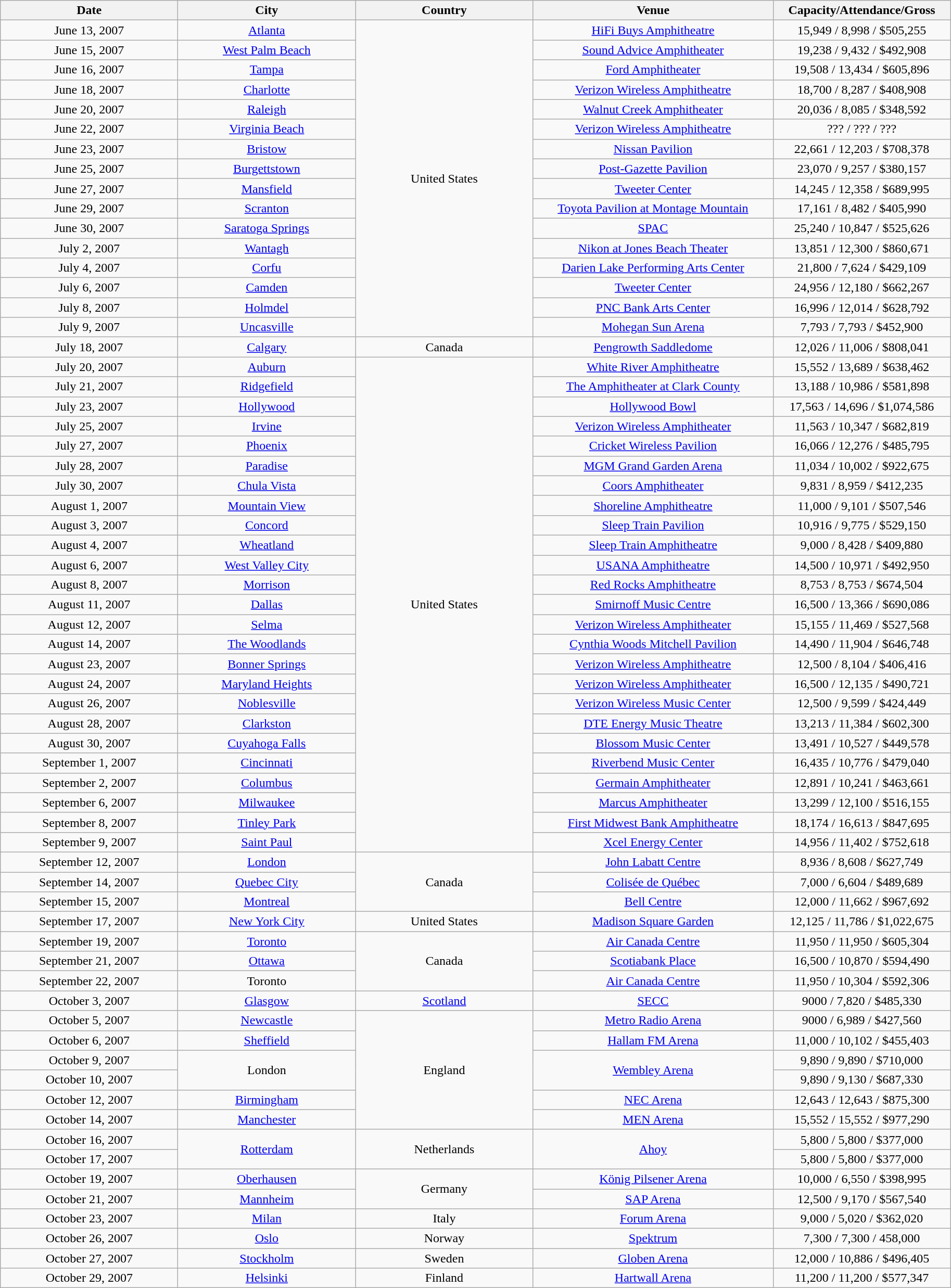<table class="wikitable" style="text-align:center;">
<tr>
<th width="220">Date</th>
<th width="220">City</th>
<th width="220">Country</th>
<th width="300">Venue</th>
<th width="220">Capacity/Attendance/Gross</th>
</tr>
<tr>
<td>June 13, 2007</td>
<td><a href='#'>Atlanta</a></td>
<td rowspan="16">United States</td>
<td><a href='#'>HiFi Buys Amphitheatre</a></td>
<td>15,949 / 8,998 / $505,255</td>
</tr>
<tr>
<td>June 15, 2007</td>
<td><a href='#'>West Palm Beach</a></td>
<td><a href='#'>Sound Advice Amphitheater</a></td>
<td>19,238 / 9,432 / $492,908</td>
</tr>
<tr>
<td>June 16, 2007</td>
<td><a href='#'>Tampa</a></td>
<td><a href='#'>Ford Amphitheater</a></td>
<td>19,508 / 13,434 / $605,896</td>
</tr>
<tr>
<td>June 18, 2007</td>
<td><a href='#'>Charlotte</a></td>
<td><a href='#'>Verizon Wireless Amphitheatre</a></td>
<td>18,700 / 8,287 / $408,908</td>
</tr>
<tr>
<td>June 20, 2007</td>
<td><a href='#'>Raleigh</a></td>
<td><a href='#'>Walnut Creek Amphitheater</a></td>
<td>20,036 / 8,085 / $348,592</td>
</tr>
<tr>
<td>June 22, 2007</td>
<td><a href='#'>Virginia Beach</a></td>
<td><a href='#'>Verizon Wireless Amphitheatre</a></td>
<td>??? / ??? / ???</td>
</tr>
<tr>
<td>June 23, 2007</td>
<td><a href='#'>Bristow</a></td>
<td><a href='#'>Nissan Pavilion</a></td>
<td>22,661 / 12,203 / $708,378</td>
</tr>
<tr>
<td>June 25, 2007</td>
<td><a href='#'>Burgettstown</a></td>
<td><a href='#'>Post-Gazette Pavilion</a></td>
<td>23,070 / 9,257 / $380,157</td>
</tr>
<tr>
<td>June 27, 2007</td>
<td><a href='#'>Mansfield</a></td>
<td><a href='#'>Tweeter Center</a></td>
<td>14,245 / 12,358 / $689,995</td>
</tr>
<tr>
<td>June 29, 2007</td>
<td><a href='#'>Scranton</a></td>
<td><a href='#'>Toyota Pavilion at Montage Mountain</a></td>
<td>17,161 / 8,482 / $405,990</td>
</tr>
<tr>
<td>June 30, 2007</td>
<td><a href='#'>Saratoga Springs</a></td>
<td><a href='#'>SPAC</a></td>
<td>25,240 / 10,847 / $525,626</td>
</tr>
<tr>
<td>July 2, 2007</td>
<td><a href='#'>Wantagh</a></td>
<td><a href='#'>Nikon at Jones Beach Theater</a></td>
<td>13,851 / 12,300 / $860,671</td>
</tr>
<tr>
<td>July 4, 2007</td>
<td><a href='#'>Corfu</a></td>
<td><a href='#'>Darien Lake Performing Arts Center</a></td>
<td>21,800 / 7,624 / $429,109</td>
</tr>
<tr>
<td>July 6, 2007</td>
<td><a href='#'>Camden</a></td>
<td><a href='#'>Tweeter Center</a></td>
<td>24,956 / 12,180 / $662,267</td>
</tr>
<tr>
<td>July 8, 2007</td>
<td><a href='#'>Holmdel</a></td>
<td><a href='#'>PNC Bank Arts Center</a></td>
<td>16,996 / 12,014 / $628,792</td>
</tr>
<tr>
<td>July 9, 2007</td>
<td><a href='#'>Uncasville</a></td>
<td><a href='#'>Mohegan Sun Arena</a></td>
<td>7,793 / 7,793 / $452,900</td>
</tr>
<tr>
<td>July 18, 2007</td>
<td><a href='#'>Calgary</a></td>
<td>Canada</td>
<td><a href='#'>Pengrowth Saddledome</a></td>
<td>12,026 / 11,006 / $808,041</td>
</tr>
<tr>
<td>July 20, 2007</td>
<td><a href='#'>Auburn</a></td>
<td rowspan="25">United States</td>
<td><a href='#'>White River Amphitheatre</a></td>
<td>15,552 / 13,689 / $638,462</td>
</tr>
<tr>
<td>July 21, 2007</td>
<td><a href='#'>Ridgefield</a></td>
<td><a href='#'>The Amphitheater at Clark County</a></td>
<td>13,188 / 10,986 / $581,898</td>
</tr>
<tr>
<td>July 23, 2007</td>
<td><a href='#'>Hollywood</a></td>
<td><a href='#'>Hollywood Bowl</a></td>
<td>17,563 / 14,696 / $1,074,586</td>
</tr>
<tr>
<td>July 25, 2007</td>
<td><a href='#'>Irvine</a></td>
<td><a href='#'>Verizon Wireless Amphitheater</a></td>
<td>11,563 / 10,347 / $682,819</td>
</tr>
<tr>
<td>July 27, 2007</td>
<td><a href='#'>Phoenix</a></td>
<td><a href='#'>Cricket Wireless Pavilion</a></td>
<td>16,066 / 12,276 / $485,795</td>
</tr>
<tr>
<td>July 28, 2007</td>
<td><a href='#'>Paradise</a></td>
<td><a href='#'>MGM Grand Garden Arena</a></td>
<td>11,034 / 10,002 / $922,675</td>
</tr>
<tr>
<td>July 30, 2007</td>
<td><a href='#'>Chula Vista</a></td>
<td><a href='#'>Coors Amphitheater</a></td>
<td>9,831 / 8,959 / $412,235</td>
</tr>
<tr>
<td>August 1, 2007</td>
<td><a href='#'>Mountain View</a></td>
<td><a href='#'>Shoreline Amphitheatre</a></td>
<td>11,000 / 9,101 / $507,546</td>
</tr>
<tr>
<td>August 3, 2007</td>
<td><a href='#'>Concord</a></td>
<td><a href='#'>Sleep Train Pavilion</a></td>
<td>10,916 / 9,775 / $529,150</td>
</tr>
<tr>
<td>August 4, 2007</td>
<td><a href='#'>Wheatland</a></td>
<td><a href='#'>Sleep Train Amphitheatre</a></td>
<td>9,000 / 8,428 / $409,880</td>
</tr>
<tr>
<td>August 6, 2007</td>
<td><a href='#'>West Valley City</a></td>
<td><a href='#'>USANA Amphitheatre</a></td>
<td>14,500 / 10,971 / $492,950</td>
</tr>
<tr>
<td>August 8, 2007</td>
<td><a href='#'>Morrison</a></td>
<td><a href='#'>Red Rocks Amphitheatre</a></td>
<td>8,753 / 8,753 / $674,504</td>
</tr>
<tr>
<td>August 11, 2007</td>
<td><a href='#'>Dallas</a></td>
<td><a href='#'>Smirnoff Music Centre</a></td>
<td>16,500 / 13,366 / $690,086</td>
</tr>
<tr>
<td>August 12, 2007</td>
<td><a href='#'>Selma</a></td>
<td><a href='#'>Verizon Wireless Amphitheater</a></td>
<td>15,155 / 11,469 / $527,568</td>
</tr>
<tr>
<td>August 14, 2007</td>
<td><a href='#'>The Woodlands</a></td>
<td><a href='#'>Cynthia Woods Mitchell Pavilion</a></td>
<td>14,490 / 11,904 / $646,748</td>
</tr>
<tr>
<td>August 23, 2007</td>
<td><a href='#'>Bonner Springs</a></td>
<td><a href='#'>Verizon Wireless Amphitheatre</a></td>
<td>12,500 / 8,104 / $406,416</td>
</tr>
<tr>
<td>August 24, 2007</td>
<td><a href='#'>Maryland Heights</a></td>
<td><a href='#'>Verizon Wireless Amphitheater</a></td>
<td>16,500 / 12,135 / $490,721</td>
</tr>
<tr>
<td>August 26, 2007</td>
<td><a href='#'>Noblesville</a></td>
<td><a href='#'>Verizon Wireless Music Center</a></td>
<td>12,500 / 9,599 / $424,449</td>
</tr>
<tr>
<td>August 28, 2007</td>
<td><a href='#'>Clarkston</a></td>
<td><a href='#'>DTE Energy Music Theatre</a></td>
<td>13,213 / 11,384 / $602,300</td>
</tr>
<tr>
<td>August 30, 2007</td>
<td><a href='#'>Cuyahoga Falls</a></td>
<td><a href='#'>Blossom Music Center</a></td>
<td>13,491 / 10,527 / $449,578</td>
</tr>
<tr>
<td>September 1, 2007</td>
<td><a href='#'>Cincinnati</a></td>
<td><a href='#'>Riverbend Music Center</a></td>
<td>16,435 / 10,776 / $479,040</td>
</tr>
<tr>
<td>September 2, 2007</td>
<td><a href='#'>Columbus</a></td>
<td><a href='#'>Germain Amphitheater</a></td>
<td>12,891 / 10,241 / $463,661</td>
</tr>
<tr>
<td>September 6, 2007</td>
<td><a href='#'>Milwaukee</a></td>
<td><a href='#'>Marcus Amphitheater</a></td>
<td>13,299 / 12,100 / $516,155</td>
</tr>
<tr>
<td>September 8, 2007</td>
<td><a href='#'>Tinley Park</a></td>
<td><a href='#'>First Midwest Bank Amphitheatre</a></td>
<td>18,174 / 16,613 / $847,695</td>
</tr>
<tr>
<td>September 9, 2007</td>
<td><a href='#'>Saint Paul</a></td>
<td><a href='#'>Xcel Energy Center</a></td>
<td>14,956 / 11,402 / $752,618</td>
</tr>
<tr>
<td>September 12, 2007</td>
<td><a href='#'>London</a></td>
<td rowspan="3">Canada</td>
<td><a href='#'>John Labatt Centre</a></td>
<td>8,936 / 8,608 / $627,749</td>
</tr>
<tr>
<td>September 14, 2007</td>
<td><a href='#'>Quebec City</a></td>
<td><a href='#'>Colisée de Québec</a></td>
<td>7,000 / 6,604 / $489,689</td>
</tr>
<tr>
<td>September 15, 2007</td>
<td><a href='#'>Montreal</a></td>
<td><a href='#'>Bell Centre</a></td>
<td>12,000 / 11,662 / $967,692</td>
</tr>
<tr>
<td>September 17, 2007</td>
<td><a href='#'>New York City</a></td>
<td>United States</td>
<td><a href='#'>Madison Square Garden</a></td>
<td>12,125 / 11,786 / $1,022,675</td>
</tr>
<tr>
<td>September 19, 2007</td>
<td><a href='#'>Toronto</a></td>
<td rowspan="3">Canada</td>
<td><a href='#'>Air Canada Centre</a></td>
<td>11,950 / 11,950 / $605,304</td>
</tr>
<tr>
<td>September 21, 2007</td>
<td><a href='#'>Ottawa</a></td>
<td><a href='#'>Scotiabank Place</a></td>
<td>16,500 / 10,870 / $594,490</td>
</tr>
<tr>
<td>September 22, 2007</td>
<td>Toronto</td>
<td><a href='#'>Air Canada Centre</a></td>
<td>11,950 / 10,304 / $592,306</td>
</tr>
<tr>
<td>October 3, 2007</td>
<td><a href='#'>Glasgow</a></td>
<td><a href='#'>Scotland</a></td>
<td><a href='#'>SECC</a></td>
<td>9000 / 7,820 / $485,330</td>
</tr>
<tr>
<td>October 5, 2007</td>
<td><a href='#'>Newcastle</a></td>
<td rowspan="6">England</td>
<td><a href='#'>Metro Radio Arena</a></td>
<td>9000 / 6,989 / $427,560</td>
</tr>
<tr>
<td>October 6, 2007</td>
<td><a href='#'>Sheffield</a></td>
<td><a href='#'>Hallam FM Arena</a></td>
<td>11,000 / 10,102 / $455,403</td>
</tr>
<tr>
<td>October 9, 2007</td>
<td rowspan="2">London</td>
<td rowspan="2"><a href='#'>Wembley Arena</a></td>
<td>9,890 / 9,890 / $710,000</td>
</tr>
<tr>
<td>October 10, 2007</td>
<td>9,890 / 9,130 / $687,330</td>
</tr>
<tr>
<td>October 12, 2007</td>
<td><a href='#'>Birmingham</a></td>
<td><a href='#'>NEC Arena</a></td>
<td>12,643 / 12,643 / $875,300</td>
</tr>
<tr>
<td>October 14, 2007</td>
<td><a href='#'>Manchester</a></td>
<td><a href='#'>MEN Arena</a></td>
<td>15,552 / 15,552 / $977,290</td>
</tr>
<tr>
<td>October 16, 2007</td>
<td rowspan="2"><a href='#'>Rotterdam</a></td>
<td rowspan="2">Netherlands</td>
<td rowspan="2"><a href='#'>Ahoy</a></td>
<td>5,800 / 5,800 / $377,000</td>
</tr>
<tr>
<td>October 17, 2007</td>
<td>5,800 / 5,800 / $377,000</td>
</tr>
<tr>
<td>October 19, 2007</td>
<td><a href='#'>Oberhausen</a></td>
<td rowspan="2">Germany</td>
<td><a href='#'>König Pilsener Arena</a></td>
<td>10,000 / 6,550 / $398,995</td>
</tr>
<tr>
<td>October 21, 2007</td>
<td><a href='#'>Mannheim</a></td>
<td><a href='#'>SAP Arena</a></td>
<td>12,500 / 9,170 / $567,540</td>
</tr>
<tr>
<td>October 23, 2007</td>
<td><a href='#'>Milan</a></td>
<td>Italy</td>
<td><a href='#'>Forum Arena</a></td>
<td>9,000 / 5,020 / $362,020</td>
</tr>
<tr>
<td>October 26, 2007</td>
<td><a href='#'>Oslo</a></td>
<td>Norway</td>
<td><a href='#'>Spektrum</a></td>
<td>7,300 / 7,300 / 458,000</td>
</tr>
<tr>
<td>October 27, 2007</td>
<td><a href='#'>Stockholm</a></td>
<td>Sweden</td>
<td><a href='#'>Globen Arena</a></td>
<td>12,000 / 10,886 / $496,405</td>
</tr>
<tr>
<td>October 29, 2007</td>
<td><a href='#'>Helsinki</a></td>
<td>Finland</td>
<td><a href='#'>Hartwall Arena</a></td>
<td>11,200 / 11,200 / $577,347</td>
</tr>
</table>
